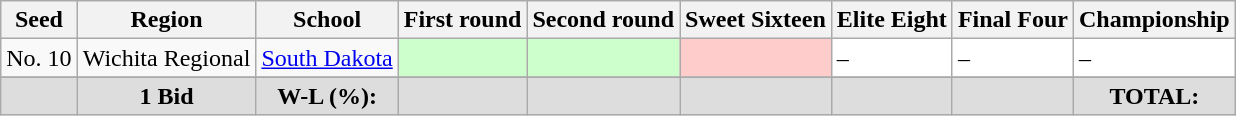<table class="sortable wikitable" style="white-space:nowrap; font-size:100%;">
<tr>
<th>Seed</th>
<th>Region</th>
<th>School</th>
<th>First round</th>
<th>Second round</th>
<th>Sweet Sixteen</th>
<th>Elite Eight</th>
<th>Final Four</th>
<th>Championship</th>
</tr>
<tr>
<td>No. 10</td>
<td>Wichita Regional</td>
<td><a href='#'>South Dakota</a></td>
<td style="background:#cfc;"></td>
<td style="background:#cfc;"></td>
<td style="background:#fcc;"></td>
<td style="background:#fff;">–</td>
<td style="background:#fff;">–</td>
<td style="background:#fff;">–</td>
</tr>
<tr>
</tr>
<tr class="sortbottom" style="text-align:center; background:#ddd;">
<td></td>
<td><strong>1 Bid</strong></td>
<td><strong>W-L (%):</strong></td>
<td></td>
<td></td>
<td></td>
<td></td>
<td></td>
<td><strong>TOTAL:</strong> </td>
</tr>
</table>
